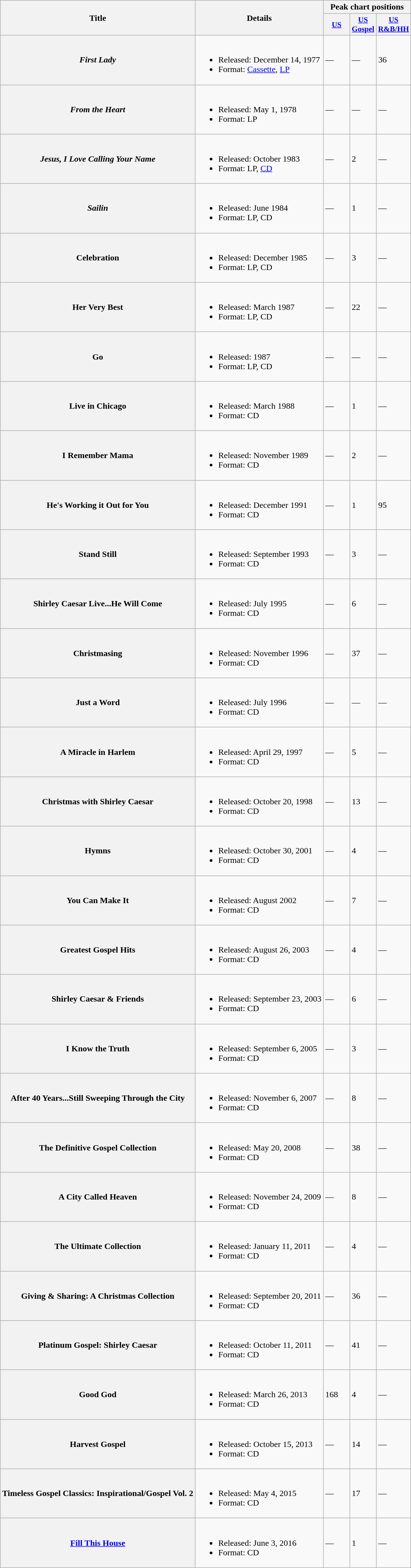<table class="wikitable mw-collapsible">
<tr>
<th rowspan="2">Title</th>
<th rowspan="2">Details</th>
<th colspan="3">Peak chart positions</th>
</tr>
<tr>
<th scope="col" style="width:3em;font-size:90%;"><a href='#'>US</a></th>
<th scope="col" style="width:3em;font-size:90%;"><a href='#'>US<br>Gospel</a></th>
<th scope="col" style="width:3em;font-size:90%;"><a href='#'>US<br>R&B/HH</a></th>
</tr>
<tr scope="row"|>
<th scope="row"><em>First Lady</em></th>
<td><br><ul><li>Released: December 14, 1977</li><li>Format: <a href='#'>Cassette</a>, <a href='#'>LP</a></li></ul></td>
<td>—</td>
<td>—</td>
<td>36</td>
</tr>
<tr>
<th scope="row"><em>From the Heart</em></th>
<td><br><ul><li>Released: May 1, 1978</li><li>Format: LP</li></ul></td>
<td>—</td>
<td>—</td>
<td>—</td>
</tr>
<tr>
<th scope="row"><em>Jesus, I Love Calling Your Name</em></th>
<td><br><ul><li>Released: October 1983</li><li>Format: LP, <a href='#'>CD</a></li></ul></td>
<td>—</td>
<td>2</td>
<td>—</td>
</tr>
<tr>
<th scope="row"><em>Sailin<strong></th>
<td><br><ul><li>Released: June 1984</li><li>Format: LP, CD</li></ul></td>
<td>—</td>
<td>1</td>
<td>—</td>
</tr>
<tr>
<th scope="row"></em>Celebration<em></th>
<td><br><ul><li>Released: December 1985</li><li>Format: LP, CD</li></ul></td>
<td>—</td>
<td>3</td>
<td>—</td>
</tr>
<tr>
<th scope="row"></em>Her Very Best<em></th>
<td><br><ul><li>Released: March 1987</li><li>Format: LP, CD</li></ul></td>
<td>—</td>
<td>22</td>
<td>—</td>
</tr>
<tr>
<th scope="row"></em>Go<em></th>
<td><br><ul><li>Released: 1987</li><li>Format: LP, CD</li></ul></td>
<td>—</td>
<td>—</td>
<td>—</td>
</tr>
<tr>
<th scope="row"></em>Live in Chicago<em></th>
<td><br><ul><li>Released:  March 1988</li><li>Format: CD</li></ul></td>
<td>—</td>
<td>1</td>
<td>—</td>
</tr>
<tr>
<th scope="row"></em>I Remember Mama<em></th>
<td><br><ul><li>Released: November 1989</li><li>Format: CD</li></ul></td>
<td>—</td>
<td>2</td>
<td>—</td>
</tr>
<tr>
<th scope="row"></em>He's Working it Out for You<em></th>
<td><br><ul><li>Released: December 1991</li><li>Format: CD</li></ul></td>
<td>—</td>
<td>1</td>
<td>95</td>
</tr>
<tr>
<th scope="row"></em>Stand Still<em></th>
<td><br><ul><li>Released: September 1993</li><li>Format: CD</li></ul></td>
<td>—</td>
<td>3</td>
<td>—</td>
</tr>
<tr>
<th scope="row"></em>Shirley Caesar Live...He Will Come<em></th>
<td><br><ul><li>Released: July 1995</li><li>Format: CD</li></ul></td>
<td>—</td>
<td>6</td>
<td>—</td>
</tr>
<tr>
<th scope="row"></em>Christmasing<em></th>
<td><br><ul><li>Released: November 1996</li><li>Format: CD</li></ul></td>
<td>—</td>
<td>37</td>
<td>—</td>
</tr>
<tr>
<th scope="row"></em>Just a Word<em></th>
<td><br><ul><li>Released: July 1996</li><li>Format: CD</li></ul></td>
<td>—</td>
<td>—</td>
<td>—</td>
</tr>
<tr>
<th scope="row"></em>A Miracle in Harlem<em></th>
<td><br><ul><li>Released: April 29, 1997</li><li>Format: CD</li></ul></td>
<td>—</td>
<td>5</td>
<td>—</td>
</tr>
<tr>
<th scope="row"></em>Christmas with Shirley Caesar<em></th>
<td><br><ul><li>Released: October 20, 1998</li><li>Format: CD</li></ul></td>
<td>—</td>
<td>13</td>
<td>—</td>
</tr>
<tr>
<th scope="row"></em>Hymns<em></th>
<td><br><ul><li>Released: October 30, 2001</li><li>Format: CD</li></ul></td>
<td>—</td>
<td>4</td>
<td>—</td>
</tr>
<tr>
<th scope="row"></em>You Can Make It<em></th>
<td><br><ul><li>Released: August 2002</li><li>Format: CD</li></ul></td>
<td>—</td>
<td>7</td>
<td>—</td>
</tr>
<tr>
<th scope="row"></em>Greatest Gospel Hits<em></th>
<td><br><ul><li>Released: August 26, 2003</li><li>Format: CD</li></ul></td>
<td>—</td>
<td>4</td>
<td>—</td>
</tr>
<tr>
<th scope="row"></em>Shirley Caesar & Friends<em></th>
<td><br><ul><li>Released: September 23, 2003</li><li>Format: CD</li></ul></td>
<td>—</td>
<td>6</td>
<td>—</td>
</tr>
<tr>
<th scope="row"></em>I Know the Truth<em></th>
<td><br><ul><li>Released: September 6, 2005</li><li>Format: CD</li></ul></td>
<td>—</td>
<td>3</td>
<td>—</td>
</tr>
<tr>
<th scope="row"></em>After 40 Years...Still Sweeping Through the City<em></th>
<td><br><ul><li>Released: November 6, 2007</li><li>Format: CD</li></ul></td>
<td>—</td>
<td>8</td>
<td>—</td>
</tr>
<tr>
<th scope="row"></em>The Definitive Gospel Collection<em></th>
<td><br><ul><li>Released: May 20, 2008</li><li>Format: CD</li></ul></td>
<td>—</td>
<td>38</td>
<td>—</td>
</tr>
<tr>
<th scope="row"></em>A City Called Heaven<em></th>
<td><br><ul><li>Released: November 24, 2009</li><li>Format: CD</li></ul></td>
<td>—</td>
<td>8</td>
<td>—</td>
</tr>
<tr>
<th scope="row"></em>The Ultimate Collection<em></th>
<td><br><ul><li>Released: January 11, 2011</li><li>Format: CD</li></ul></td>
<td>—</td>
<td>4</td>
<td>—</td>
</tr>
<tr>
<th scope="row"></em>Giving & Sharing: A Christmas Collection<em></th>
<td><br><ul><li>Released: September 20, 2011</li><li>Format: CD</li></ul></td>
<td>—</td>
<td>36</td>
<td>—</td>
</tr>
<tr>
<th scope="row"></em>Platinum Gospel: Shirley Caesar<em></th>
<td><br><ul><li>Released: October 11, 2011</li><li>Format: CD</li></ul></td>
<td>—</td>
<td>41</td>
<td>—</td>
</tr>
<tr>
<th scope="row"></em>Good God<em></th>
<td><br><ul><li>Released: March 26, 2013</li><li>Format: CD</li></ul></td>
<td>168</td>
<td>4</td>
<td>—</td>
</tr>
<tr>
<th scope="row"></em>Harvest Gospel<em></th>
<td><br><ul><li>Released: October 15, 2013</li><li>Format: CD</li></ul></td>
<td>—</td>
<td>14</td>
<td>—</td>
</tr>
<tr>
<th scope="row"></em>Timeless Gospel Classics: Inspirational/Gospel Vol. 2<em></th>
<td><br><ul><li>Released: May 4, 2015</li><li>Format: CD</li></ul></td>
<td>—</td>
<td>17</td>
<td>—</td>
</tr>
<tr>
<th scope="row"></em><a href='#'>Fill This House</a><em></th>
<td><br><ul><li>Released: June 3, 2016</li><li>Format: CD</li></ul></td>
<td>—</td>
<td>1</td>
<td>—</td>
</tr>
</table>
